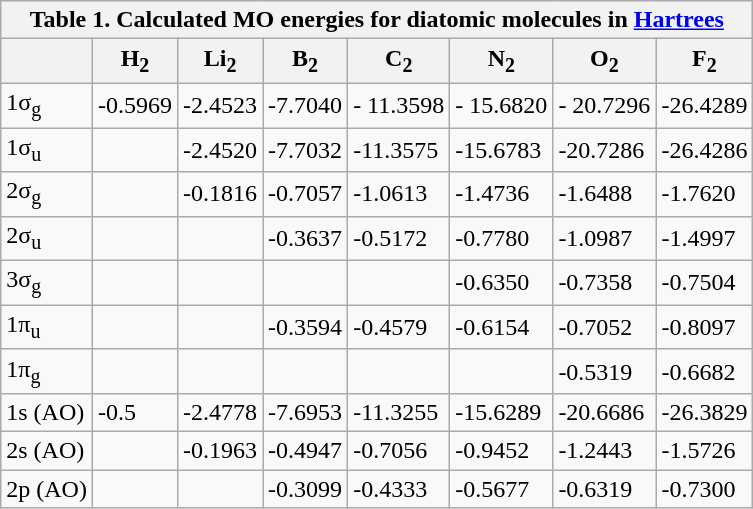<table align="center" class="wikitable">
<tr>
<th colspan="100%">Table 1. Calculated MO energies for diatomic molecules in <a href='#'>Hartrees</a> </th>
</tr>
<tr>
<th></th>
<th>H<sub>2</sub></th>
<th>Li<sub>2</sub></th>
<th>B<sub>2</sub></th>
<th>C<sub>2</sub></th>
<th>N<sub>2</sub></th>
<th>O<sub>2</sub></th>
<th>F<sub>2</sub></th>
</tr>
<tr>
<td>1σ<sub>g</sub></td>
<td>-0.5969</td>
<td>-2.4523</td>
<td>-7.7040</td>
<td>- 11.3598</td>
<td>- 15.6820</td>
<td>- 20.7296</td>
<td>-26.4289</td>
</tr>
<tr>
<td>1σ<sub>u</sub></td>
<td></td>
<td>-2.4520</td>
<td>-7.7032</td>
<td>-11.3575</td>
<td>-15.6783</td>
<td>-20.7286</td>
<td>-26.4286</td>
</tr>
<tr>
<td>2σ<sub>g</sub></td>
<td></td>
<td>-0.1816</td>
<td>-0.7057</td>
<td>-1.0613</td>
<td>-1.4736</td>
<td>-1.6488</td>
<td>-1.7620</td>
</tr>
<tr>
<td>2σ<sub>u</sub></td>
<td></td>
<td></td>
<td>-0.3637</td>
<td>-0.5172</td>
<td>-0.7780</td>
<td>-1.0987</td>
<td>-1.4997</td>
</tr>
<tr>
<td>3σ<sub>g</sub></td>
<td></td>
<td></td>
<td></td>
<td></td>
<td>-0.6350</td>
<td>-0.7358</td>
<td>-0.7504</td>
</tr>
<tr>
<td>1π<sub>u</sub></td>
<td></td>
<td></td>
<td>-0.3594</td>
<td>-0.4579</td>
<td>-0.6154</td>
<td>-0.7052</td>
<td>-0.8097</td>
</tr>
<tr>
<td>1π<sub>g</sub></td>
<td></td>
<td></td>
<td></td>
<td></td>
<td></td>
<td>-0.5319</td>
<td>-0.6682</td>
</tr>
<tr>
<td>1s (AO)</td>
<td>-0.5</td>
<td>-2.4778</td>
<td>-7.6953</td>
<td>-11.3255</td>
<td>-15.6289</td>
<td>-20.6686</td>
<td>-26.3829</td>
</tr>
<tr>
<td>2s (AO)</td>
<td></td>
<td>-0.1963</td>
<td>-0.4947</td>
<td>-0.7056</td>
<td>-0.9452</td>
<td>-1.2443</td>
<td>-1.5726</td>
</tr>
<tr>
<td>2p (AO)</td>
<td></td>
<td></td>
<td>-0.3099</td>
<td>-0.4333</td>
<td>-0.5677</td>
<td>-0.6319</td>
<td>-0.7300</td>
</tr>
</table>
